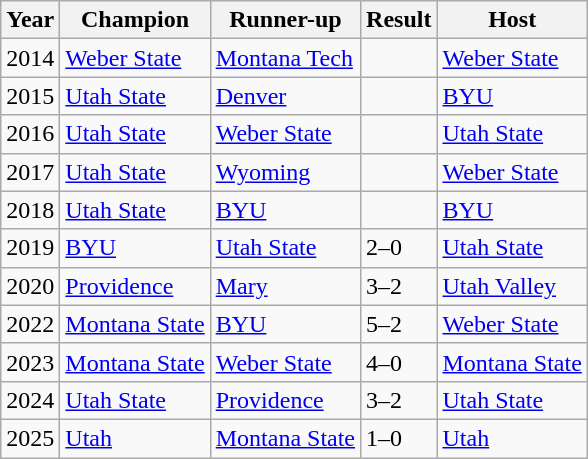<table class="wikitable">
<tr>
<th>Year</th>
<th>Champion</th>
<th>Runner-up</th>
<th>Result</th>
<th>Host</th>
</tr>
<tr>
<td>2014</td>
<td><a href='#'>Weber State</a></td>
<td><a href='#'>Montana Tech</a></td>
<td></td>
<td><a href='#'>Weber State</a></td>
</tr>
<tr>
<td>2015</td>
<td><a href='#'>Utah State</a></td>
<td><a href='#'>Denver</a></td>
<td></td>
<td><a href='#'>BYU</a></td>
</tr>
<tr>
<td>2016</td>
<td><a href='#'>Utah State</a></td>
<td><a href='#'>Weber State</a></td>
<td></td>
<td><a href='#'>Utah State</a></td>
</tr>
<tr>
<td>2017</td>
<td><a href='#'>Utah State</a></td>
<td><a href='#'>Wyoming</a></td>
<td></td>
<td><a href='#'>Weber State</a></td>
</tr>
<tr>
<td>2018</td>
<td><a href='#'>Utah State</a></td>
<td><a href='#'>BYU</a></td>
<td></td>
<td><a href='#'>BYU</a></td>
</tr>
<tr>
<td>2019</td>
<td><a href='#'>BYU</a></td>
<td><a href='#'>Utah State</a></td>
<td>2–0</td>
<td><a href='#'>Utah State</a></td>
</tr>
<tr>
<td>2020</td>
<td><a href='#'>Providence</a></td>
<td><a href='#'>Mary</a></td>
<td>3–2</td>
<td><a href='#'>Utah Valley</a></td>
</tr>
<tr>
<td>2022</td>
<td><a href='#'>Montana State</a></td>
<td><a href='#'>BYU</a></td>
<td>5–2</td>
<td><a href='#'>Weber State</a></td>
</tr>
<tr>
<td>2023</td>
<td><a href='#'>Montana State</a></td>
<td><a href='#'>Weber State</a></td>
<td>4–0</td>
<td><a href='#'>Montana State</a></td>
</tr>
<tr>
<td>2024</td>
<td><a href='#'>Utah State</a></td>
<td><a href='#'>Providence</a></td>
<td>3–2</td>
<td><a href='#'>Utah State</a></td>
</tr>
<tr>
<td>2025</td>
<td><a href='#'>Utah</a></td>
<td><a href='#'>Montana State</a></td>
<td>1–0</td>
<td><a href='#'>Utah</a></td>
</tr>
</table>
